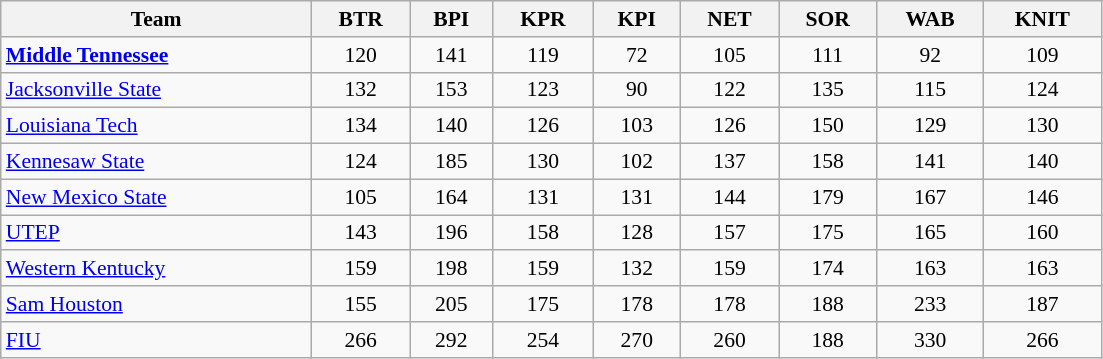<table class="wikitable sortable mw-collapsible mw-collapsed" style="text-align: center; font-size:90%; width:551pt;">
<tr>
<th>Team</th>
<th data-sort-type="number">BTR</th>
<th data-sort-type="number">BPI</th>
<th data-sort-type="number">KPR</th>
<th data-sort-type="number">KPI</th>
<th data-sort-type="number">NET</th>
<th data-sort-type="number">SOR</th>
<th data-sort-type="number">WAB</th>
<th data-sort-type="number">KNIT</th>
</tr>
<tr>
<td align="left"><strong><a href='#'>Middle Tennessee</a></strong></td>
<td>120</td>
<td>141</td>
<td>119</td>
<td>72</td>
<td>105</td>
<td>111</td>
<td>92</td>
<td>109</td>
</tr>
<tr>
<td align="left"><a href='#'>Jacksonville State</a></td>
<td>132</td>
<td>153</td>
<td>123</td>
<td>90</td>
<td>122</td>
<td>135</td>
<td>115</td>
<td>124</td>
</tr>
<tr>
<td align="left"><a href='#'>Louisiana Tech</a></td>
<td>134</td>
<td>140</td>
<td>126</td>
<td>103</td>
<td>126</td>
<td>150</td>
<td>129</td>
<td>130</td>
</tr>
<tr>
<td align="left"><a href='#'>Kennesaw State</a></td>
<td>124</td>
<td>185</td>
<td>130</td>
<td>102</td>
<td>137</td>
<td>158</td>
<td>141</td>
<td>140</td>
</tr>
<tr>
<td align="left"><a href='#'>New Mexico State</a></td>
<td>105</td>
<td>164</td>
<td>131</td>
<td>131</td>
<td>144</td>
<td>179</td>
<td>167</td>
<td>146</td>
</tr>
<tr>
<td align="left"><a href='#'>UTEP</a></td>
<td>143</td>
<td>196</td>
<td>158</td>
<td>128</td>
<td>157</td>
<td>175</td>
<td>165</td>
<td>160</td>
</tr>
<tr>
<td align="left"><a href='#'>Western Kentucky</a></td>
<td>159</td>
<td>198</td>
<td>159</td>
<td>132</td>
<td>159</td>
<td>174</td>
<td>163</td>
<td>163</td>
</tr>
<tr>
<td align="left"><a href='#'>Sam Houston</a></td>
<td>155</td>
<td>205</td>
<td>175</td>
<td>178</td>
<td>178</td>
<td>188</td>
<td>233</td>
<td>187</td>
</tr>
<tr>
<td align="left"><a href='#'>FIU</a></td>
<td>266</td>
<td>292</td>
<td>254</td>
<td>270</td>
<td>260</td>
<td>188</td>
<td>330</td>
<td>266</td>
</tr>
</table>
